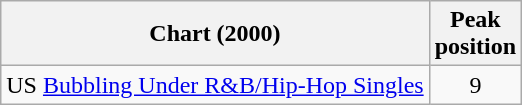<table class="wikitable">
<tr>
<th>Chart (2000)</th>
<th>Peak<br>position</th>
</tr>
<tr>
<td>US <a href='#'>Bubbling Under R&B/Hip-Hop Singles</a></td>
<td style="text-align:center;">9</td>
</tr>
</table>
